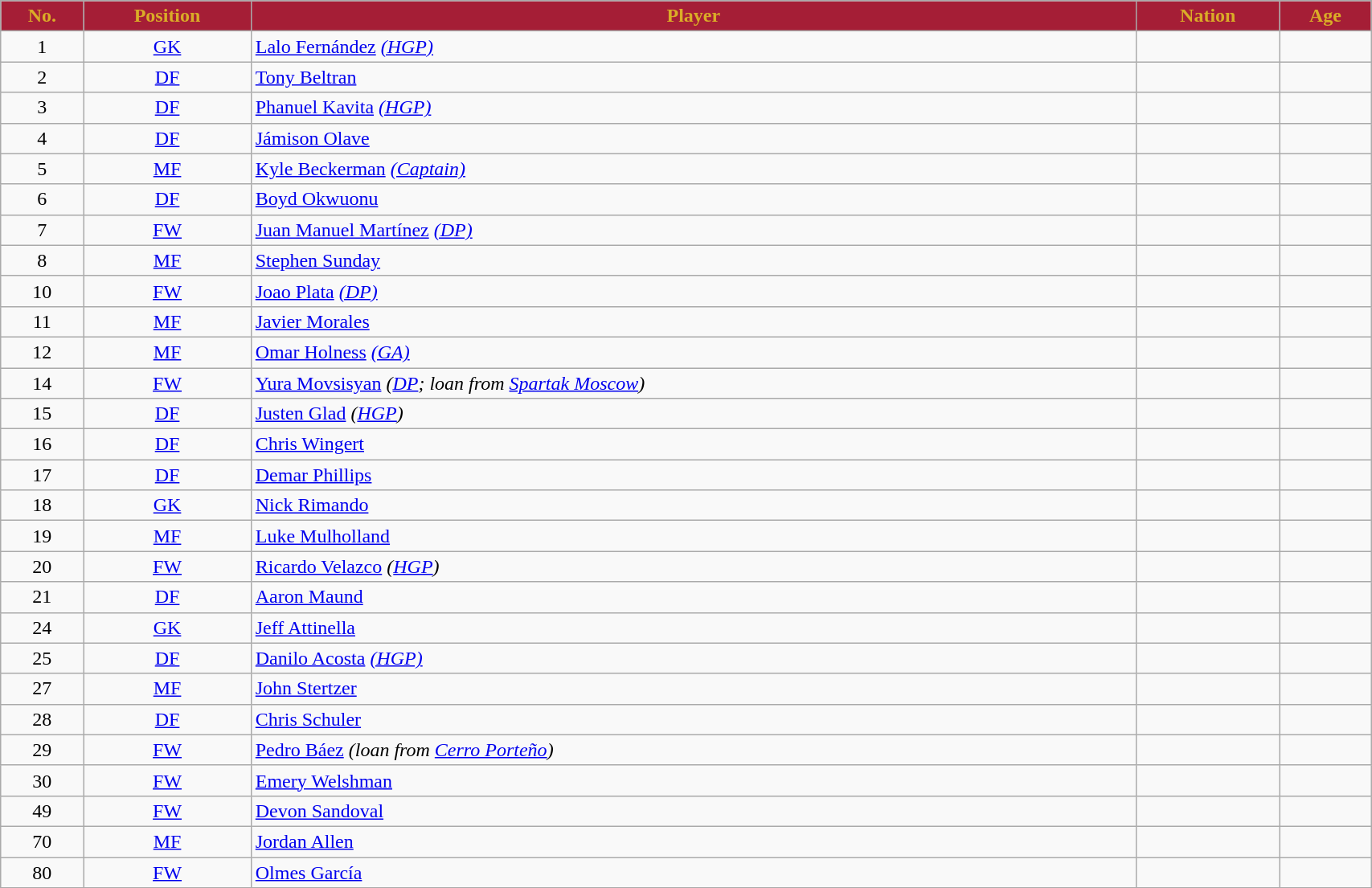<table class="wikitable sortable" style="width:90%">
<tr>
<th style="background:#A51E36; color:#DAAC27;" scope="col">No.</th>
<th style="background:#A51E36; color:#DAAC27;" scope="col">Position</th>
<th style="background:#A51E36; color:#DAAC27;" scope="col">Player</th>
<th style="background:#A51E36; color:#DAAC27;" scope="col">Nation</th>
<th style="background:#A51E36; color:#DAAC27;" scope="col">Age</th>
</tr>
<tr>
<td align="center">1</td>
<td align="center"><a href='#'>GK</a></td>
<td data-sort-value="Fernández"><a href='#'>Lalo Fernández</a> <em><a href='#'>(HGP)</a></em></td>
<td></td>
<td align="center"></td>
</tr>
<tr>
<td align="center">2</td>
<td align="center"><a href='#'>DF</a></td>
<td data-sort-value="Beltran"><a href='#'>Tony Beltran</a></td>
<td></td>
<td align="center"></td>
</tr>
<tr>
<td align="center">3</td>
<td align="center"><a href='#'>DF</a></td>
<td data-sort-value="Kavita"><a href='#'>Phanuel Kavita</a>  <em><a href='#'>(HGP)</a></em></td>
<td></td>
<td align="center"></td>
</tr>
<tr>
<td align="center">4</td>
<td align="center"><a href='#'>DF</a></td>
<td data-sort-value="Olave"><a href='#'>Jámison Olave</a></td>
<td></td>
<td align="center"></td>
</tr>
<tr>
<td align="center">5</td>
<td align="center"><a href='#'>MF</a></td>
<td data-sort-value="Beckerman"><a href='#'>Kyle Beckerman</a> <em><a href='#'>(Captain)</a></em></td>
<td></td>
<td align="center"></td>
</tr>
<tr>
<td align="center">6</td>
<td align="center"><a href='#'>DF</a></td>
<td data-sort-value="Okwuonu"><a href='#'>Boyd Okwuonu</a></td>
<td></td>
<td align="center"></td>
</tr>
<tr>
<td align="center">7</td>
<td align="center"><a href='#'>FW</a></td>
<td data-sort-value="Martínez"><a href='#'>Juan Manuel Martínez</a> <em><a href='#'>(DP)</a></em></td>
<td></td>
<td align="center"></td>
</tr>
<tr>
<td align="center">8</td>
<td align="center"><a href='#'>MF</a></td>
<td data-sort-value="Sunday"><a href='#'>Stephen Sunday</a></td>
<td></td>
<td align="center"></td>
</tr>
<tr>
<td align="center">10</td>
<td align="center"><a href='#'>FW</a></td>
<td data-sort-value="Plata"><a href='#'>Joao Plata</a> <em><a href='#'>(DP)</a></em></td>
<td></td>
<td align="center"></td>
</tr>
<tr>
<td align="center">11</td>
<td align="center"><a href='#'>MF</a></td>
<td data-sort-value="Morales"><a href='#'>Javier Morales</a></td>
<td></td>
<td align="center"></td>
</tr>
<tr>
<td align="center">12</td>
<td align="center"><a href='#'>MF</a></td>
<td data-sort-value="Holness"><a href='#'>Omar Holness</a> <em><a href='#'>(GA)</a></em></td>
<td></td>
<td align="center"></td>
</tr>
<tr>
<td align="center">14</td>
<td align="center"><a href='#'>FW</a></td>
<td data-sort-value="Movsisyan"><a href='#'>Yura Movsisyan</a> <em>(<a href='#'>DP</a>; loan from <a href='#'>Spartak Moscow</a>)</em></td>
<td></td>
<td align="center"></td>
</tr>
<tr>
<td align="center">15</td>
<td align="center"><a href='#'>DF</a></td>
<td data-sort-value="Glad"><a href='#'>Justen Glad</a> <em>(<a href='#'>HGP</a>)</em></td>
<td></td>
<td align="center"></td>
</tr>
<tr>
<td align="center">16</td>
<td align="center"><a href='#'>DF</a></td>
<td data-sort-value="Wingert"><a href='#'>Chris Wingert</a></td>
<td></td>
<td align="center"></td>
</tr>
<tr>
<td align="center">17</td>
<td align="center"><a href='#'>DF</a></td>
<td data-sort-value="Phillips"><a href='#'>Demar Phillips</a></td>
<td></td>
<td align="center"></td>
</tr>
<tr>
<td align="center">18</td>
<td align="center"><a href='#'>GK</a></td>
<td data-sort-value="Rimando"><a href='#'>Nick Rimando</a></td>
<td></td>
<td align="center"></td>
</tr>
<tr>
<td align="center">19</td>
<td align="center"><a href='#'>MF</a></td>
<td data-sort-value="Mulholland"><a href='#'>Luke Mulholland</a></td>
<td></td>
<td align="center"></td>
</tr>
<tr>
<td align="center">20</td>
<td align="center"><a href='#'>FW</a></td>
<td data-sort-value="Velazco"><a href='#'>Ricardo Velazco</a> <em>(<a href='#'>HGP</a>)</em></td>
<td></td>
<td align="center"></td>
</tr>
<tr>
<td align="center">21</td>
<td align="center"><a href='#'>DF</a></td>
<td data-sort-value="Maund"><a href='#'>Aaron Maund</a></td>
<td></td>
<td align="center"></td>
</tr>
<tr>
<td align="center">24</td>
<td align="center"><a href='#'>GK</a></td>
<td data-sort-value="Attinella"><a href='#'>Jeff Attinella</a></td>
<td></td>
<td align="center"></td>
</tr>
<tr>
<td align="center">25</td>
<td align="center"><a href='#'>DF</a></td>
<td data-sort-value="Acosta"><a href='#'>Danilo Acosta</a> <em><a href='#'>(HGP)</a></em></td>
<td></td>
<td align="center"></td>
</tr>
<tr>
<td align="center">27</td>
<td align="center"><a href='#'>MF</a></td>
<td data-sort-value="Stertzer"><a href='#'>John Stertzer</a></td>
<td></td>
<td align="center"></td>
</tr>
<tr>
<td align="center">28</td>
<td align="center"><a href='#'>DF</a></td>
<td data-sort-value="Schuler"><a href='#'>Chris Schuler</a></td>
<td></td>
<td align="center"></td>
</tr>
<tr>
<td align="center">29</td>
<td align="center"><a href='#'>FW</a></td>
<td data-sort-value="Báez"><a href='#'>Pedro Báez</a> <em>(loan from <a href='#'>Cerro Porteño</a>)</em></td>
<td></td>
<td align="center"></td>
</tr>
<tr>
<td align="center">30</td>
<td align="center"><a href='#'>FW</a></td>
<td data-sort-value="Welshman"><a href='#'>Emery Welshman</a></td>
<td></td>
<td align="center"></td>
</tr>
<tr>
<td align="center">49</td>
<td align="center"><a href='#'>FW</a></td>
<td data-sort-value="Sandoval"><a href='#'>Devon Sandoval</a></td>
<td></td>
<td align="center"></td>
</tr>
<tr>
<td align="center">70</td>
<td align="center"><a href='#'>MF</a></td>
<td data-sort-value="Allen"><a href='#'>Jordan Allen</a></td>
<td></td>
<td align="center"></td>
</tr>
<tr>
<td align="center">80</td>
<td align="center"><a href='#'>FW</a></td>
<td data-sort-value="García"><a href='#'>Olmes García</a></td>
<td></td>
<td align="center"></td>
</tr>
<tr>
</tr>
</table>
